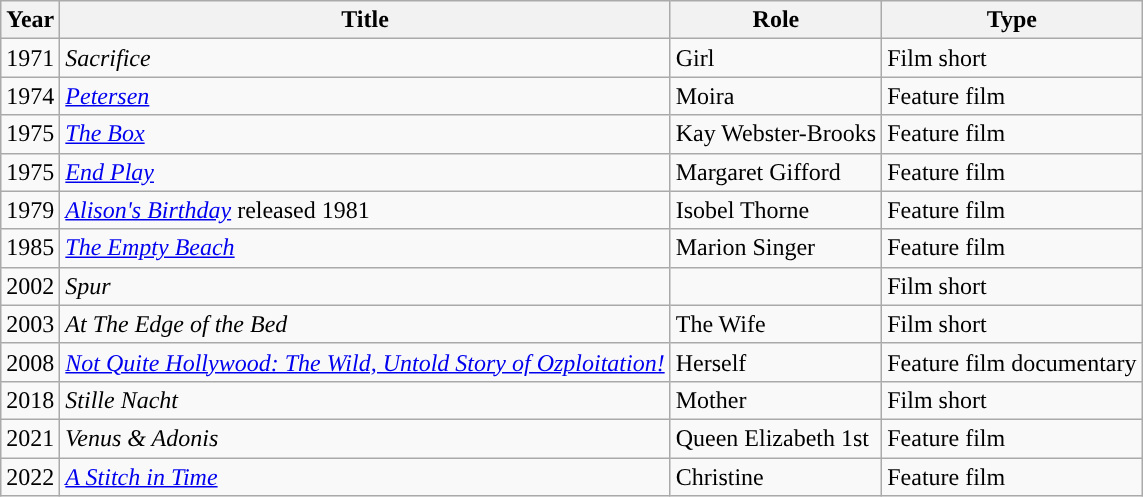<table class="wikitable">
<tr>
<th>Year</th>
<th>Title</th>
<th>Role</th>
<th>Type</th>
</tr>
<tr>
<td>1971</td>
<td><em>Sacrifice</em></td>
<td>Girl</td>
<td>Film short</td>
</tr>
<tr>
<td>1974</td>
<td><em><a href='#'>Petersen</a></em></td>
<td>Moira</td>
<td>Feature film</td>
</tr>
<tr>
<td>1975</td>
<td><em><a href='#'>The Box</a></em></td>
<td>Kay Webster-Brooks</td>
<td>Feature film</td>
</tr>
<tr>
<td>1975</td>
<td><em><a href='#'>End Play</a></em></td>
<td>Margaret Gifford</td>
<td>Feature film</td>
</tr>
<tr>
<td>1979</td>
<td><em><a href='#'>Alison's Birthday</a></em> released 1981</td>
<td>Isobel Thorne</td>
<td>Feature film</td>
</tr>
<tr>
<td>1985</td>
<td><em><a href='#'>The Empty Beach</a></em></td>
<td>Marion Singer</td>
<td>Feature film</td>
</tr>
<tr>
<td>2002</td>
<td><em>Spur</em></td>
<td></td>
<td>Film short</td>
</tr>
<tr>
<td>2003</td>
<td><em>At The Edge of the Bed</em></td>
<td>The Wife</td>
<td>Film short</td>
</tr>
<tr>
<td>2008</td>
<td><em><a href='#'>Not Quite Hollywood: The Wild, Untold Story of Ozploitation!</a></em></td>
<td>Herself</td>
<td>Feature film documentary</td>
</tr>
<tr>
<td>2018</td>
<td><em>Stille Nacht</em></td>
<td>Mother</td>
<td>Film short</td>
</tr>
<tr>
<td>2021</td>
<td><em>Venus & Adonis</em></td>
<td>Queen Elizabeth 1st</td>
<td>Feature film</td>
</tr>
<tr>
<td>2022</td>
<td><em><a href='#'>A Stitch in Time</a></em></td>
<td>Christine</td>
<td>Feature film</td>
</tr>
</table>
